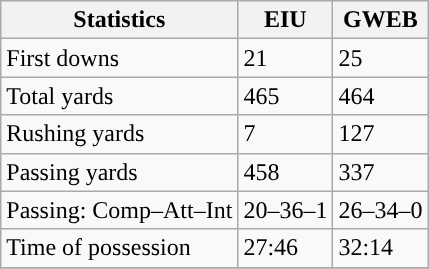<table class="wikitable" style="float: left;">
<tr>
<th>Statistics</th>
<th>EIU</th>
<th>GWEB</th>
</tr>
<tr>
<td>First downs</td>
<td>21</td>
<td>25</td>
</tr>
<tr>
<td>Total yards</td>
<td>465</td>
<td>464</td>
</tr>
<tr>
<td>Rushing yards</td>
<td>7</td>
<td>127</td>
</tr>
<tr>
<td>Passing yards</td>
<td>458</td>
<td>337</td>
</tr>
<tr>
<td>Passing: Comp–Att–Int</td>
<td>20–36–1</td>
<td>26–34–0</td>
</tr>
<tr>
<td>Time of possession</td>
<td>27:46</td>
<td>32:14</td>
</tr>
<tr>
</tr>
</table>
